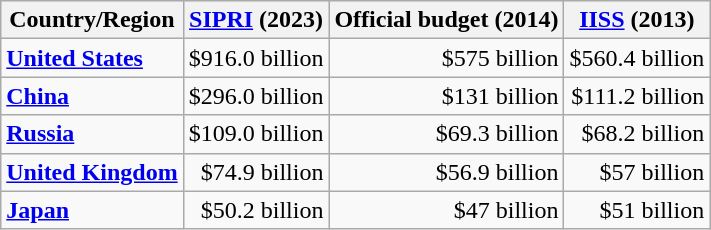<table class="wikitable">
<tr style="background:#ececec;">
<th>Country/Region</th>
<th><a href='#'>SIPRI</a> (2023)<strong><em></em></strong></th>
<th>Official budget (2014)</th>
<th><a href='#'>IISS</a> (2013)</th>
</tr>
<tr>
<td><strong><a href='#'>United States</a></strong></td>
<td style="text-align:right;">$916.0 billion</td>
<td style="text-align:right;">$575 billion </td>
<td style="text-align:right;">$560.4 billion</td>
</tr>
<tr>
<td><strong><a href='#'>China</a></strong></td>
<td style="text-align:right;">$296.0 billion</td>
<td style="text-align:right;">$131 billion</td>
<td style="text-align:right;">$111.2 billion</td>
</tr>
<tr 1>
<td><strong><a href='#'>Russia</a></strong></td>
<td style="text-align:right;">$109.0 billion</td>
<td style="text-align:right;">$69.3 billion</td>
<td style="text-align:right;">$68.2 billion</td>
</tr>
<tr>
<td><strong><a href='#'>United Kingdom</a></strong></td>
<td style="text-align:right;">$74.9 billion</td>
<td style="text-align:right;">$56.9 billion</td>
<td style="text-align:right;">$57 billion</td>
</tr>
<tr>
<td><strong><a href='#'>Japan</a></strong></td>
<td style="text-align:right;">$50.2 billion</td>
<td style="text-align:right;">$47 billion</td>
<td style="text-align:right;">$51 billion</td>
</tr>
</table>
